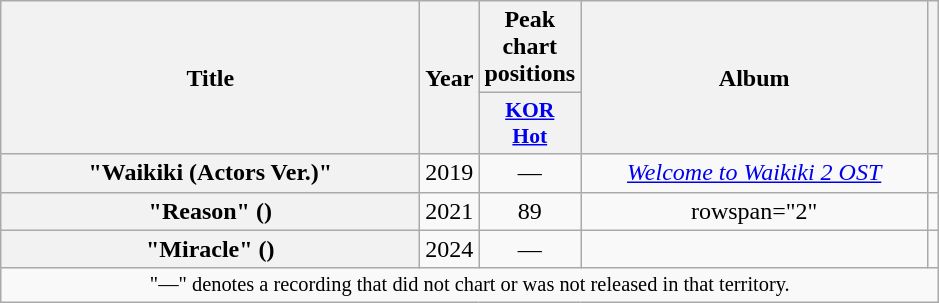<table class="wikitable plainrowheaders" style="text-align:center">
<tr>
<th scope="col" rowspan="2" style="width:17em">Title</th>
<th scope="col" rowspan="2" style="width:2em">Year</th>
<th scope="col" colspan="1">Peak chart<br>positions</th>
<th scope="col" rowspan="2" style="width:14em">Album</th>
<th rowspan="2" scope="col" class="unsortable"></th>
</tr>
<tr>
<th scope="col" style="font-size:90%; width:2.5em"><a href='#'>KOR <br>Hot</a><br></th>
</tr>
<tr>
<th scope="row">"Waikiki (Actors Ver.)"<br></th>
<td>2019</td>
<td>—</td>
<td><em><a href='#'>Welcome to Waikiki 2 OST</a></em></td>
<td></td>
</tr>
<tr>
<th scope="row">"Reason" ()<br></th>
<td>2021</td>
<td>89</td>
<td>rowspan="2" </td>
<td></td>
</tr>
<tr>
<th scope="row">"Miracle" ()<br></th>
<td>2024</td>
<td>—</td>
<td><br></td>
</tr>
<tr>
<td colspan="5" style="font-size:85%">"—" denotes a recording that did not chart or was not released in that territory.</td>
</tr>
</table>
